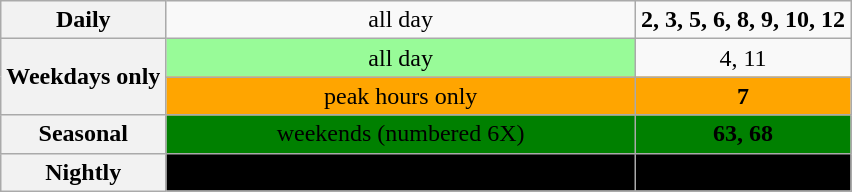<table class="wikitable" style="text-align:center;">
<tr>
<th>Daily</th>
<td>all day</td>
<td><strong>2, 3, 5, 6, 8, 9, 10, 12</strong></td>
</tr>
<tr>
<th rowspan=2>Weekdays only</th>
<td bgcolor="palegreen">all day</td>
<td>4, 11</td>
</tr>
<tr bgcolor=orange>
<td>peak hours only</td>
<td><strong>7</strong></td>
</tr>
<tr>
<th rowspan=1>Seasonal</th>
<td − bgcolor="green">weekends (numbered 6X)</td>
<td bgcolor=green><strong>63, 68</strong></td>
</tr>
<tr>
<th rowspan=1>Nightly</th>
<td bgcolor=black><span>seasonal on weekends or during local festivities</span></td>
<td bgcolor=black><span><strong>N0</strong></span></td>
</tr>
</table>
